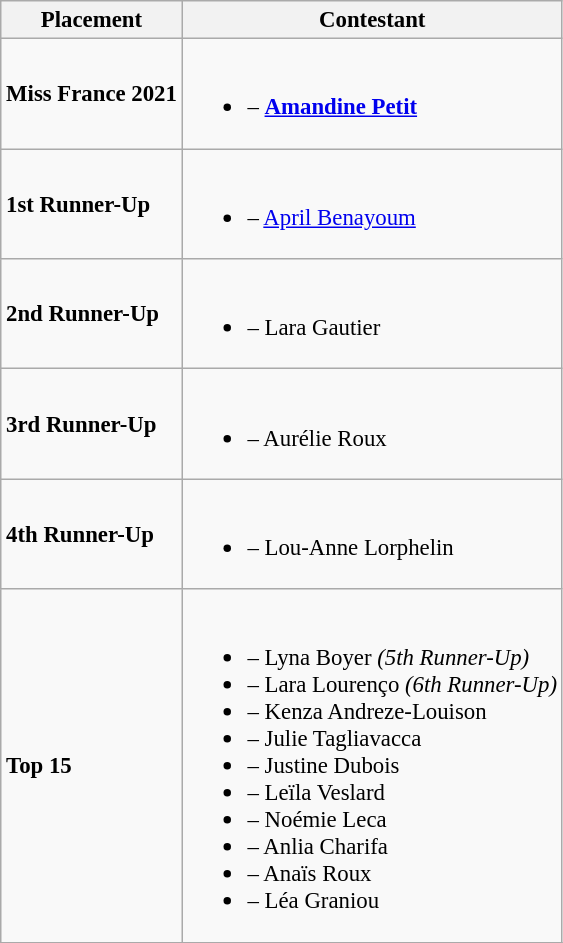<table class="wikitable sortable" style="font-size: 95%;">
<tr>
<th>Placement</th>
<th>Contestant</th>
</tr>
<tr>
<td><strong>Miss France 2021</strong></td>
<td><br><ul><li><strong></strong> – <strong><a href='#'>Amandine Petit</a></strong></li></ul></td>
</tr>
<tr>
<td><strong>1st Runner-Up</strong></td>
<td><br><ul><li><strong></strong> – <a href='#'>April Benayoum</a></li></ul></td>
</tr>
<tr>
<td><strong>2nd Runner-Up</strong></td>
<td><br><ul><li><strong></strong> – Lara Gautier</li></ul></td>
</tr>
<tr>
<td><strong>3rd Runner-Up</strong></td>
<td><br><ul><li><strong></strong> – Aurélie Roux</li></ul></td>
</tr>
<tr>
<td><strong>4th Runner-Up</strong></td>
<td><br><ul><li><strong></strong> – Lou-Anne Lorphelin</li></ul></td>
</tr>
<tr>
<td><strong>Top 15</strong></td>
<td><br><ul><li><strong></strong> – Lyna Boyer <em>(5th Runner-Up)</em></li><li><strong></strong> – Lara Lourenço <em>(6th Runner-Up)</em></li><li><strong></strong> – Kenza Andreze-Louison</li><li><strong></strong> – Julie Tagliavacca</li><li><strong></strong> – Justine Dubois</li><li><strong></strong> – Leïla Veslard</li><li><strong></strong> – Noémie Leca</li><li><strong></strong> – Anlia Charifa</li><li><strong></strong> – Anaïs Roux</li><li><strong></strong> – Léa Graniou</li></ul></td>
</tr>
<tr>
</tr>
</table>
